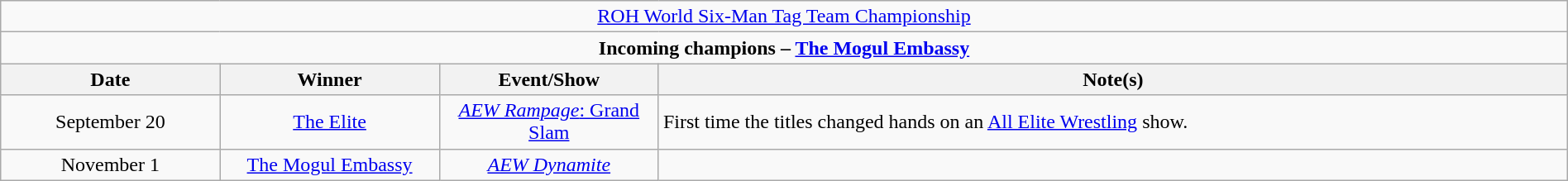<table class="wikitable" style="text-align:center; width:100%;">
<tr>
<td colspan="4" style="text-align: center;"><a href='#'>ROH World Six-Man Tag Team Championship</a></td>
</tr>
<tr>
<td colspan="4" style="text-align: center;"><strong>Incoming champions – <a href='#'>The Mogul Embassy</a> </strong></td>
</tr>
<tr>
<th width=14%>Date</th>
<th width=14%>Winner</th>
<th width=14%>Event/Show</th>
<th width=58%>Note(s)</th>
</tr>
<tr>
<td>September 20<br></td>
<td><a href='#'>The Elite</a> </td>
<td><a href='#'><em>AEW Rampage</em>: Grand Slam</a></td>
<td align=left>First time the titles changed hands on an <a href='#'>All Elite Wrestling</a> show.</td>
</tr>
<tr>
<td>November 1</td>
<td><a href='#'>The Mogul Embassy</a> </td>
<td><em><a href='#'>AEW Dynamite</a></em></td>
<td></td>
</tr>
</table>
